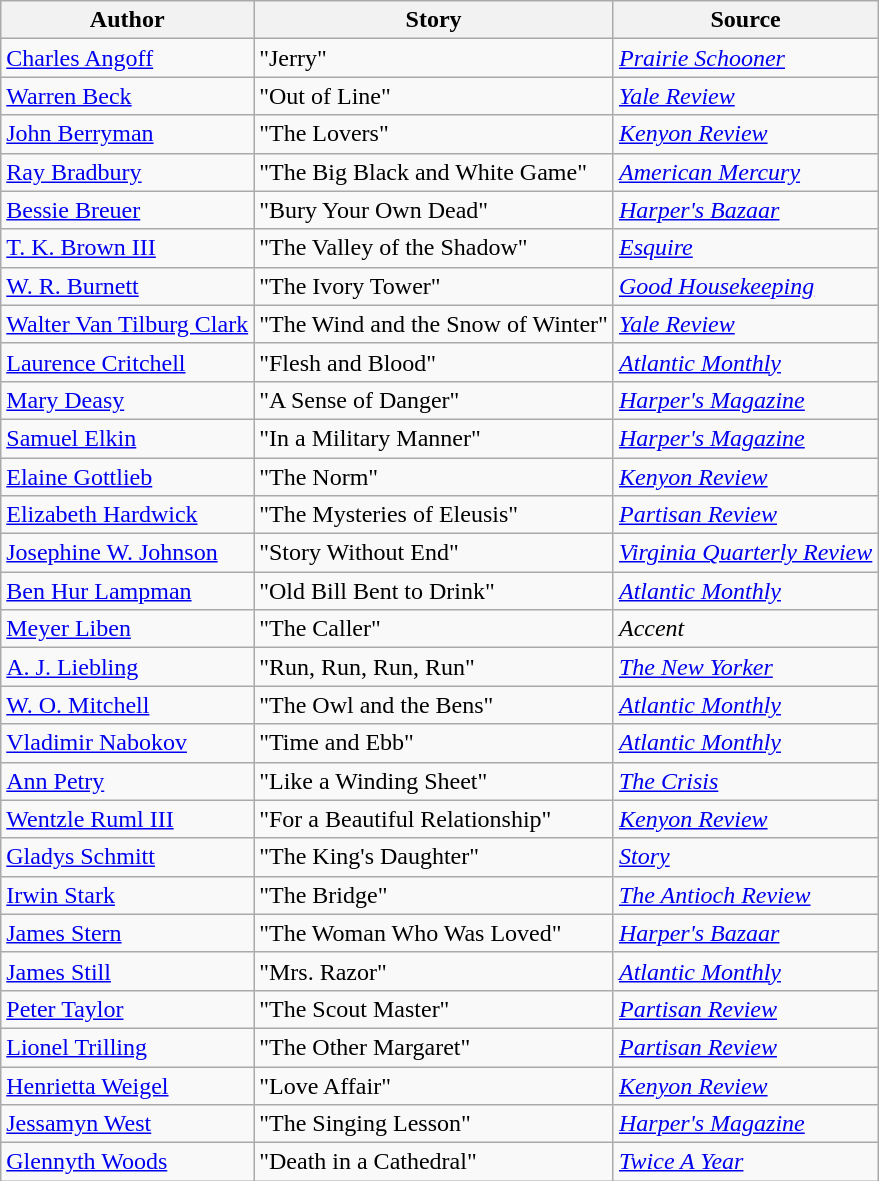<table class="wikitable">
<tr>
<th>Author</th>
<th>Story</th>
<th>Source</th>
</tr>
<tr>
<td><a href='#'>Charles Angoff</a></td>
<td>"Jerry"</td>
<td><em><a href='#'>Prairie Schooner</a></em></td>
</tr>
<tr>
<td><a href='#'>Warren Beck</a></td>
<td>"Out of Line"</td>
<td><em><a href='#'>Yale Review</a></em></td>
</tr>
<tr>
<td><a href='#'>John Berryman</a></td>
<td>"The Lovers"</td>
<td><em><a href='#'>Kenyon Review</a></em></td>
</tr>
<tr>
<td><a href='#'>Ray Bradbury</a></td>
<td>"The Big Black and White Game"</td>
<td><em><a href='#'>American Mercury</a></em></td>
</tr>
<tr>
<td><a href='#'>Bessie Breuer</a></td>
<td>"Bury Your Own Dead"</td>
<td><em><a href='#'>Harper's Bazaar</a></em></td>
</tr>
<tr>
<td><a href='#'>T. K. Brown III</a></td>
<td>"The Valley of the Shadow"</td>
<td><a href='#'><em>Esquire</em></a></td>
</tr>
<tr>
<td><a href='#'>W. R. Burnett</a></td>
<td>"The Ivory Tower"</td>
<td><em><a href='#'>Good Housekeeping</a></em></td>
</tr>
<tr>
<td><a href='#'>Walter Van Tilburg Clark</a></td>
<td>"The Wind and the Snow of Winter"</td>
<td><em><a href='#'>Yale Review</a></em></td>
</tr>
<tr>
<td><a href='#'>Laurence Critchell</a></td>
<td>"Flesh and Blood"</td>
<td><em><a href='#'>Atlantic Monthly</a></em></td>
</tr>
<tr>
<td><a href='#'>Mary Deasy</a></td>
<td>"A Sense of Danger"</td>
<td><em><a href='#'>Harper's Magazine</a></em></td>
</tr>
<tr>
<td><a href='#'>Samuel Elkin</a></td>
<td>"In a Military Manner"</td>
<td><em><a href='#'>Harper's Magazine</a></em></td>
</tr>
<tr>
<td><a href='#'>Elaine Gottlieb</a></td>
<td>"The Norm"</td>
<td><em><a href='#'>Kenyon Review</a></em></td>
</tr>
<tr>
<td><a href='#'>Elizabeth Hardwick</a></td>
<td>"The Mysteries of Eleusis"</td>
<td><em><a href='#'>Partisan Review</a></em></td>
</tr>
<tr>
<td><a href='#'>Josephine W. Johnson</a></td>
<td>"Story Without End"</td>
<td><em><a href='#'>Virginia Quarterly Review</a></em></td>
</tr>
<tr>
<td><a href='#'>Ben Hur Lampman</a></td>
<td>"Old Bill Bent to Drink"</td>
<td><em><a href='#'>Atlantic Monthly</a></em></td>
</tr>
<tr>
<td><a href='#'>Meyer Liben</a></td>
<td>"The Caller"</td>
<td><em>Accent</em></td>
</tr>
<tr>
<td><a href='#'>A. J. Liebling</a></td>
<td>"Run, Run, Run, Run"</td>
<td><em><a href='#'>The New Yorker</a></em></td>
</tr>
<tr>
<td><a href='#'>W. O. Mitchell</a></td>
<td>"The Owl and the Bens"</td>
<td><em><a href='#'>Atlantic Monthly</a></em></td>
</tr>
<tr>
<td><a href='#'>Vladimir Nabokov</a></td>
<td>"Time and Ebb"</td>
<td><em><a href='#'>Atlantic Monthly</a></em></td>
</tr>
<tr>
<td><a href='#'>Ann Petry</a></td>
<td>"Like a Winding Sheet"</td>
<td><em><a href='#'>The Crisis</a></em></td>
</tr>
<tr>
<td><a href='#'>Wentzle Ruml III</a></td>
<td>"For a Beautiful Relationship"</td>
<td><em><a href='#'>Kenyon Review</a></em></td>
</tr>
<tr>
<td><a href='#'>Gladys Schmitt</a></td>
<td>"The King's Daughter"</td>
<td><a href='#'><em>Story</em></a></td>
</tr>
<tr>
<td><a href='#'>Irwin Stark</a></td>
<td>"The Bridge"</td>
<td><em><a href='#'>The Antioch Review</a></em></td>
</tr>
<tr>
<td><a href='#'>James Stern</a></td>
<td>"The Woman Who Was Loved"</td>
<td><em><a href='#'>Harper's Bazaar</a></em></td>
</tr>
<tr>
<td><a href='#'>James Still</a></td>
<td>"Mrs. Razor"</td>
<td><em><a href='#'>Atlantic Monthly</a></em></td>
</tr>
<tr>
<td><a href='#'>Peter Taylor</a></td>
<td>"The Scout Master"</td>
<td><em><a href='#'>Partisan Review</a></em></td>
</tr>
<tr>
<td><a href='#'>Lionel Trilling</a></td>
<td>"The Other Margaret"</td>
<td><em><a href='#'>Partisan Review</a></em></td>
</tr>
<tr>
<td><a href='#'>Henrietta Weigel</a></td>
<td>"Love Affair"</td>
<td><em><a href='#'>Kenyon Review</a></em></td>
</tr>
<tr>
<td><a href='#'>Jessamyn West</a></td>
<td>"The Singing Lesson"</td>
<td><em><a href='#'>Harper's Magazine</a></em></td>
</tr>
<tr>
<td><a href='#'>Glennyth Woods</a></td>
<td>"Death in a Cathedral"</td>
<td><em><a href='#'>Twice A Year</a></em></td>
</tr>
</table>
